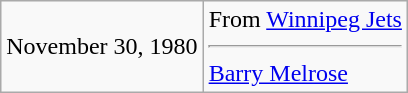<table class="wikitable">
<tr>
<td>November 30, 1980</td>
<td valign="top">From <a href='#'>Winnipeg Jets</a><hr><a href='#'>Barry Melrose</a></td>
</tr>
</table>
